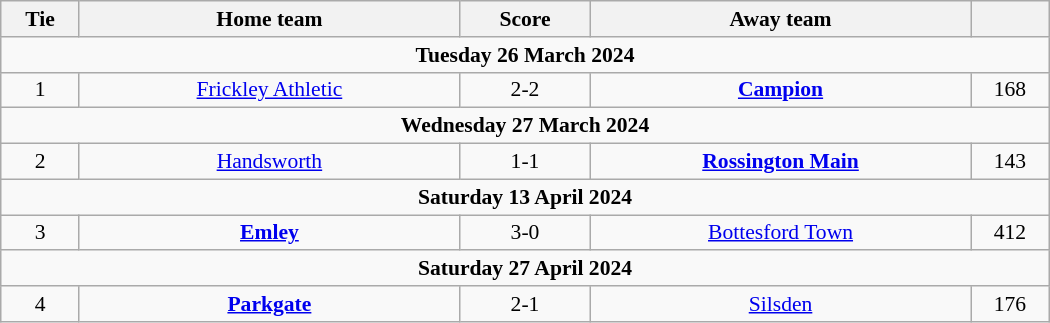<table class="wikitable" style="width:700px;text-align:center;font-size:90%">
<tr>
<th scope="col" style="width: 7.50%">Tie</th>
<th scope="col" style="width:36.25%">Home team</th>
<th scope="col" style="width:12.50%">Score</th>
<th scope="col" style="width:36.25%">Away team</th>
<th scope="col" style="width: 7.50%"></th>
</tr>
<tr>
<td colspan="5"><strong>Tuesday 26 March 2024</strong></td>
</tr>
<tr>
<td>1</td>
<td><a href='#'>Frickley Athletic</a></td>
<td>2-2 </td>
<td><strong><a href='#'>Campion</a></strong></td>
<td>168</td>
</tr>
<tr>
<td colspan="5"><strong>Wednesday 27 March 2024</strong></td>
</tr>
<tr>
<td>2</td>
<td><a href='#'>Handsworth</a></td>
<td>1-1 </td>
<td><strong><a href='#'>Rossington Main</a></strong></td>
<td>143</td>
</tr>
<tr>
<td colspan="5"><strong>Saturday 13 April 2024</strong></td>
</tr>
<tr>
<td>3</td>
<td><strong><a href='#'>Emley</a></strong></td>
<td>3-0</td>
<td><a href='#'>Bottesford Town</a></td>
<td>412</td>
</tr>
<tr>
<td colspan="5"><strong>Saturday 27 April 2024</strong></td>
</tr>
<tr>
<td>4</td>
<td><strong><a href='#'>Parkgate</a></strong></td>
<td>2-1</td>
<td><a href='#'>Silsden</a></td>
<td>176</td>
</tr>
</table>
